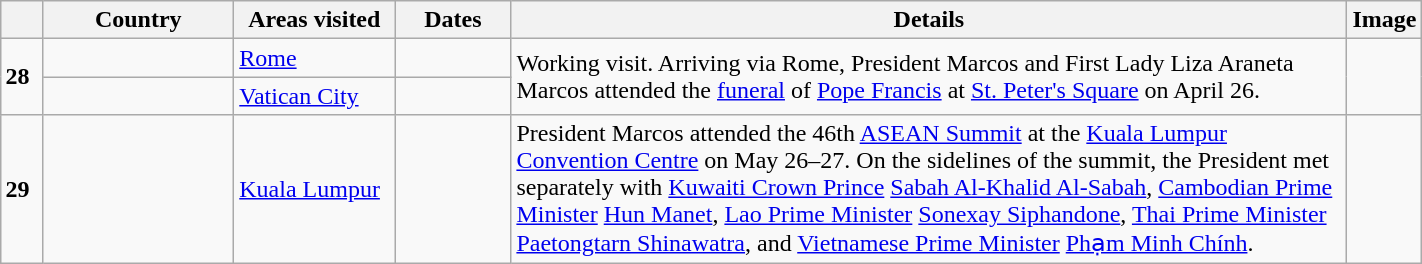<table class="wikitable sortable" style="margin: 1em auto 1em auto">
<tr>
<th style="width: 3%;"></th>
<th width=120>Country</th>
<th width=100>Areas visited</th>
<th width=70>Dates</th>
<th width=550>Details</th>
<th class="unsortable">Image</th>
</tr>
<tr>
<td rowspan="2"><strong>28</strong></td>
<td></td>
<td><a href='#'>Rome</a></td>
<td></td>
<td rowspan="2">Working visit. Arriving via Rome, President Marcos and First Lady Liza Araneta Marcos attended the <a href='#'>funeral</a> of <a href='#'>Pope Francis</a> at <a href='#'>St. Peter's Square</a> on April 26.</td>
<td rowspan="2"></td>
</tr>
<tr>
<td></td>
<td><a href='#'>Vatican City</a></td>
<td></td>
</tr>
<tr>
<td><strong>29</strong></td>
<td></td>
<td><a href='#'>Kuala Lumpur</a></td>
<td></td>
<td>President Marcos attended the 46th <a href='#'>ASEAN Summit</a> at the <a href='#'>Kuala Lumpur Convention Centre</a> on May 26–27. On the sidelines of the summit, the President met separately with <a href='#'>Kuwaiti Crown Prince</a> <a href='#'>Sabah Al-Khalid Al-Sabah</a>, <a href='#'>Cambodian Prime Minister</a> <a href='#'>Hun Manet</a>, <a href='#'>Lao Prime Minister</a> <a href='#'>Sonexay Siphandone</a>, <a href='#'>Thai Prime Minister</a> <a href='#'>Paetongtarn Shinawatra</a>, and <a href='#'>Vietnamese Prime Minister</a> <a href='#'>Phạm Minh Chính</a>.</td>
<td></td>
</tr>
</table>
